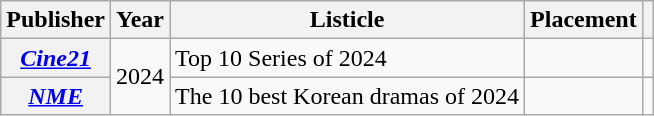<table class="wikitable plainrowheaders sortable" style="text-align:center">
<tr>
<th scope="col">Publisher</th>
<th scope="col">Year</th>
<th scope="col">Listicle</th>
<th scope="col">Placement</th>
<th scope="col" class="unsortable"></th>
</tr>
<tr>
<th scope="row"><em><a href='#'>Cine21</a></em></th>
<td rowspan="3">2024</td>
<td style="text-align:left">Top 10 Series of 2024</td>
<td></td>
<td></td>
</tr>
<tr>
<th scope="row"><em><a href='#'>NME</a></em></th>
<td style="text-align:left">The 10 best Korean dramas of 2024</td>
<td></td>
<td></td>
</tr>
</table>
